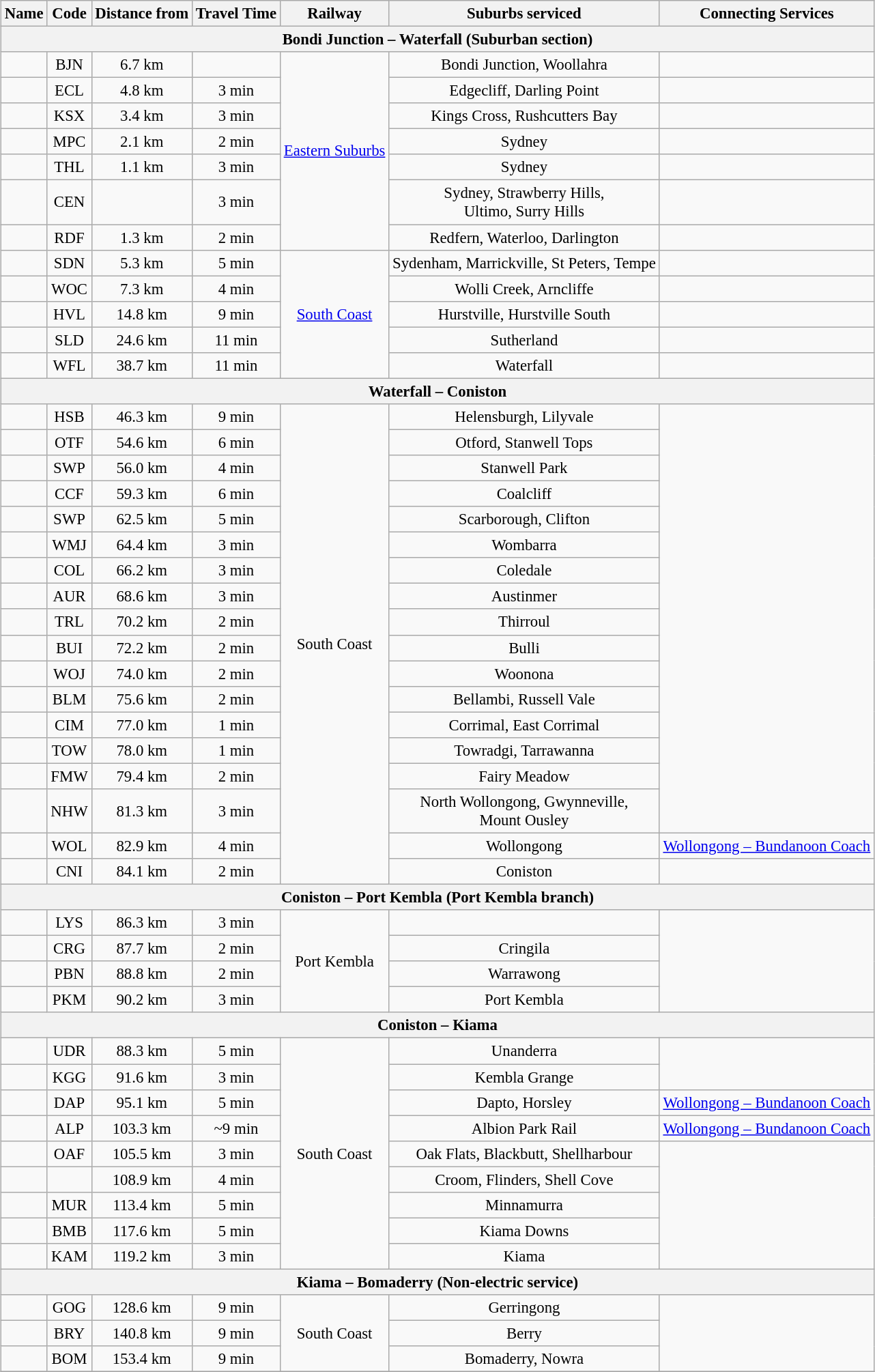<table class="wikitable" style="font-size:95%; text-align:center; margin-left: auto; margin-right: auto;">
<tr>
<th>Name</th>
<th>Code<br></th>
<th>Distance from<br></th>
<th>Travel Time<br></th>
<th>Railway</th>
<th>Suburbs serviced</th>
<th>Connecting Services</th>
</tr>
<tr>
<th colspan="7" style=background:#><span>Bondi Junction – Waterfall (Suburban section)</span></th>
</tr>
<tr>
<td><strong></strong></td>
<td>BJN</td>
<td>6.7 km</td>
<td></td>
<td rowspan="7"><a href='#'>Eastern Suburbs</a></td>
<td>Bondi Junction, Woollahra</td>
<td></td>
</tr>
<tr>
<td><strong></strong></td>
<td>ECL</td>
<td>4.8 km</td>
<td>3 min</td>
<td>Edgecliff, Darling Point</td>
<td></td>
</tr>
<tr>
<td><strong></strong></td>
<td>KSX</td>
<td>3.4 km</td>
<td>3 min</td>
<td>Kings Cross, Rushcutters Bay</td>
<td></td>
</tr>
<tr>
<td><strong></strong></td>
<td>MPC</td>
<td>2.1 km</td>
<td>2 min</td>
<td>Sydney</td>
<td></td>
</tr>
<tr>
<td><strong></strong></td>
<td>THL</td>
<td>1.1 km</td>
<td>3 min</td>
<td>Sydney</td>
<td></td>
</tr>
<tr>
<td><strong></strong></td>
<td>CEN</td>
<td></td>
<td>3 min</td>
<td>Sydney, Strawberry Hills,<br>Ultimo, Surry Hills</td>
<td></td>
</tr>
<tr>
<td><strong></strong></td>
<td>RDF</td>
<td>1.3 km</td>
<td>2 min</td>
<td>Redfern, Waterloo, Darlington</td>
<td></td>
</tr>
<tr>
<td><strong></strong></td>
<td>SDN</td>
<td>5.3 km</td>
<td>5 min</td>
<td rowspan="5"><a href='#'>South Coast</a></td>
<td>Sydenham, Marrickville, St Peters, Tempe</td>
<td></td>
</tr>
<tr>
<td><strong></strong></td>
<td>WOC</td>
<td>7.3 km</td>
<td>4 min</td>
<td>Wolli Creek, Arncliffe</td>
<td></td>
</tr>
<tr>
<td><strong></strong></td>
<td>HVL</td>
<td>14.8 km</td>
<td>9 min</td>
<td>Hurstville, Hurstville South</td>
<td></td>
</tr>
<tr>
<td><strong></strong></td>
<td>SLD</td>
<td>24.6 km</td>
<td>11 min</td>
<td>Sutherland</td>
<td></td>
</tr>
<tr>
<td><strong></strong></td>
<td>WFL</td>
<td>38.7 km</td>
<td>11 min</td>
<td>Waterfall</td>
<td></td>
</tr>
<tr>
<th colspan=7 style=background:#><span>Waterfall – Coniston</span></th>
</tr>
<tr>
<td><strong></strong></td>
<td>HSB</td>
<td>46.3 km</td>
<td>9 min</td>
<td rowspan="18">South Coast</td>
<td>Helensburgh, Lilyvale</td>
<td rowspan="16"></td>
</tr>
<tr>
<td><strong></strong></td>
<td>OTF</td>
<td>54.6 km</td>
<td>6 min</td>
<td>Otford, Stanwell Tops</td>
</tr>
<tr>
<td><strong></strong></td>
<td>SWP</td>
<td>56.0 km</td>
<td>4 min</td>
<td>Stanwell Park</td>
</tr>
<tr>
<td><strong></strong></td>
<td>CCF</td>
<td>59.3 km</td>
<td>6 min</td>
<td>Coalcliff</td>
</tr>
<tr>
<td><strong></strong></td>
<td>SWP</td>
<td>62.5 km</td>
<td>5 min</td>
<td>Scarborough, Clifton</td>
</tr>
<tr>
<td><strong></strong></td>
<td>WMJ</td>
<td>64.4 km</td>
<td>3 min</td>
<td>Wombarra</td>
</tr>
<tr>
<td><strong></strong></td>
<td>COL</td>
<td>66.2 km</td>
<td>3 min</td>
<td>Coledale</td>
</tr>
<tr>
<td><strong></strong></td>
<td>AUR</td>
<td>68.6 km</td>
<td>3 min</td>
<td>Austinmer</td>
</tr>
<tr>
<td><strong></strong></td>
<td>TRL</td>
<td>70.2 km</td>
<td>2 min</td>
<td>Thirroul</td>
</tr>
<tr>
<td><strong></strong></td>
<td>BUI</td>
<td>72.2 km</td>
<td>2 min</td>
<td>Bulli</td>
</tr>
<tr>
<td><strong></strong></td>
<td>WOJ</td>
<td>74.0 km</td>
<td>2 min</td>
<td>Woonona</td>
</tr>
<tr>
<td><strong></strong></td>
<td>BLM</td>
<td>75.6 km</td>
<td>2 min</td>
<td>Bellambi, Russell Vale</td>
</tr>
<tr>
<td><strong></strong></td>
<td>CIM</td>
<td>77.0 km</td>
<td>1 min</td>
<td>Corrimal, East Corrimal</td>
</tr>
<tr>
<td><strong></strong></td>
<td>TOW</td>
<td>78.0 km</td>
<td>1 min</td>
<td>Towradgi, Tarrawanna</td>
</tr>
<tr>
<td><strong></strong></td>
<td>FMW</td>
<td>79.4 km</td>
<td>2 min</td>
<td>Fairy Meadow</td>
</tr>
<tr>
<td><strong></strong></td>
<td>NHW</td>
<td>81.3 km</td>
<td>3 min</td>
<td>North Wollongong, Gwynneville,<br>Mount Ousley</td>
</tr>
<tr>
<td><strong></strong></td>
<td>WOL</td>
<td>82.9 km</td>
<td>4 min</td>
<td>Wollongong</td>
<td> <a href='#'>Wollongong – Bundanoon Coach</a></td>
</tr>
<tr>
<td><strong></strong></td>
<td>CNI</td>
<td>84.1 km</td>
<td>2 min</td>
<td>Coniston</td>
<td></td>
</tr>
<tr>
<th colspan=7 style=background:#><span>Coniston – Port Kembla (Port Kembla branch)</span></th>
</tr>
<tr>
<td><strong></strong></td>
<td>LYS</td>
<td>86.3 km</td>
<td>3 min</td>
<td rowspan="4">Port Kembla</td>
<td></td>
<td rowspan="4"></td>
</tr>
<tr>
<td><strong></strong></td>
<td>CRG</td>
<td>87.7 km</td>
<td>2 min</td>
<td>Cringila</td>
</tr>
<tr>
<td><strong></strong></td>
<td>PBN</td>
<td>88.8 km</td>
<td>2 min</td>
<td>Warrawong</td>
</tr>
<tr>
<td><strong></strong></td>
<td>PKM</td>
<td>90.2 km</td>
<td>3 min</td>
<td>Port Kembla</td>
</tr>
<tr>
<th colspan=7 style=background:#><span>Coniston – Kiama</span></th>
</tr>
<tr>
<td><strong></strong></td>
<td>UDR</td>
<td>88.3 km</td>
<td>5 min</td>
<td rowspan="9">South Coast</td>
<td>Unanderra</td>
<td rowspan="2"></td>
</tr>
<tr>
<td><strong></strong></td>
<td>KGG</td>
<td>91.6 km</td>
<td>3 min</td>
<td>Kembla Grange</td>
</tr>
<tr>
<td><strong></strong></td>
<td>DAP</td>
<td>95.1 km</td>
<td>5 min</td>
<td>Dapto, Horsley</td>
<td> <a href='#'>Wollongong – Bundanoon Coach</a></td>
</tr>
<tr>
<td><strong></strong></td>
<td>ALP</td>
<td>103.3 km</td>
<td>~9 min</td>
<td>Albion Park Rail</td>
<td> <a href='#'>Wollongong – Bundanoon Coach</a></td>
</tr>
<tr>
<td><strong></strong></td>
<td>OAF</td>
<td>105.5 km</td>
<td>3 min</td>
<td>Oak Flats, Blackbutt, Shellharbour</td>
<td rowspan="5"></td>
</tr>
<tr>
<td><strong></strong></td>
<td></td>
<td>108.9 km</td>
<td>4 min</td>
<td>Croom, Flinders, Shell Cove</td>
</tr>
<tr>
<td><strong></strong></td>
<td>MUR</td>
<td>113.4 km</td>
<td>5 min</td>
<td>Minnamurra</td>
</tr>
<tr>
<td><strong></strong></td>
<td>BMB</td>
<td>117.6 km</td>
<td>5 min</td>
<td>Kiama Downs</td>
</tr>
<tr>
<td><strong></strong></td>
<td>KAM</td>
<td>119.2 km</td>
<td>3 min</td>
<td>Kiama</td>
</tr>
<tr>
<th colspan=7 style=background:#><span>Kiama – Bomaderry (Non-electric service)</span></th>
</tr>
<tr>
<td><strong></strong></td>
<td>GOG</td>
<td>128.6 km</td>
<td>9 min</td>
<td rowspan="3">South Coast</td>
<td>Gerringong</td>
<td rowspan="3"></td>
</tr>
<tr>
<td><strong></strong></td>
<td>BRY</td>
<td>140.8 km</td>
<td>9 min</td>
<td>Berry</td>
</tr>
<tr>
<td><strong></strong></td>
<td>BOM</td>
<td>153.4 km</td>
<td>9 min</td>
<td>Bomaderry, Nowra</td>
</tr>
<tr>
</tr>
</table>
